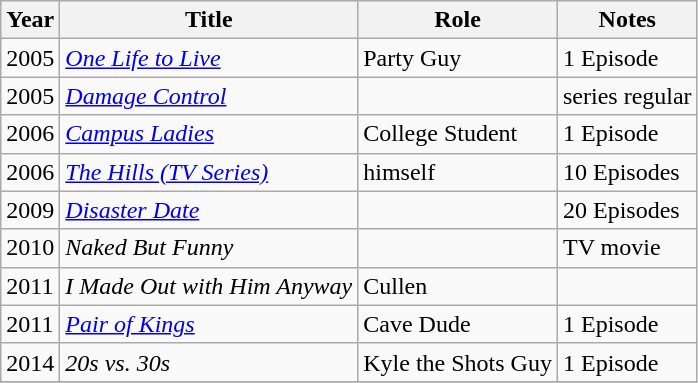<table class="wikitable sortable">
<tr>
<th>Year</th>
<th>Title</th>
<th>Role</th>
<th class="unsortable">Notes</th>
</tr>
<tr>
<td>2005</td>
<td><em><a href='#'>One Life to Live</a></em></td>
<td>Party Guy</td>
<td>1 Episode</td>
</tr>
<tr>
<td>2005</td>
<td><em><a href='#'>Damage Control</a></em></td>
<td></td>
<td>series regular</td>
</tr>
<tr>
<td>2006</td>
<td><em><a href='#'>Campus Ladies</a></em></td>
<td>College Student</td>
<td>1 Episode</td>
</tr>
<tr>
<td>2006</td>
<td><em><a href='#'>The Hills (TV Series)</a></em></td>
<td>himself</td>
<td>10 Episodes</td>
</tr>
<tr>
<td>2009</td>
<td><em><a href='#'>Disaster Date</a></em></td>
<td></td>
<td>20 Episodes</td>
</tr>
<tr>
<td>2010</td>
<td><em>Naked But Funny</em></td>
<td></td>
<td>TV movie</td>
</tr>
<tr>
<td>2011</td>
<td><em>I Made Out with Him Anyway</em></td>
<td>Cullen</td>
<td></td>
</tr>
<tr>
<td>2011</td>
<td><em><a href='#'>Pair of Kings</a></em></td>
<td>Cave Dude</td>
<td>1 Episode</td>
</tr>
<tr>
<td>2014</td>
<td><em>20s vs. 30s</em></td>
<td>Kyle the Shots Guy</td>
<td>1 Episode</td>
</tr>
<tr>
</tr>
</table>
